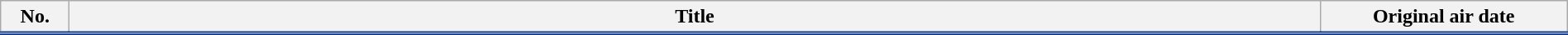<table class="plainrowheaders wikitable" style="width:100%; margin:auto; background:#FFF;">
<tr style="border-bottom: 3px solid #03379C;">
<th style="width:3em;">No.</th>
<th>Title</th>
<th style="width:12em;">Original air date</th>
</tr>
<tr>
</tr>
</table>
